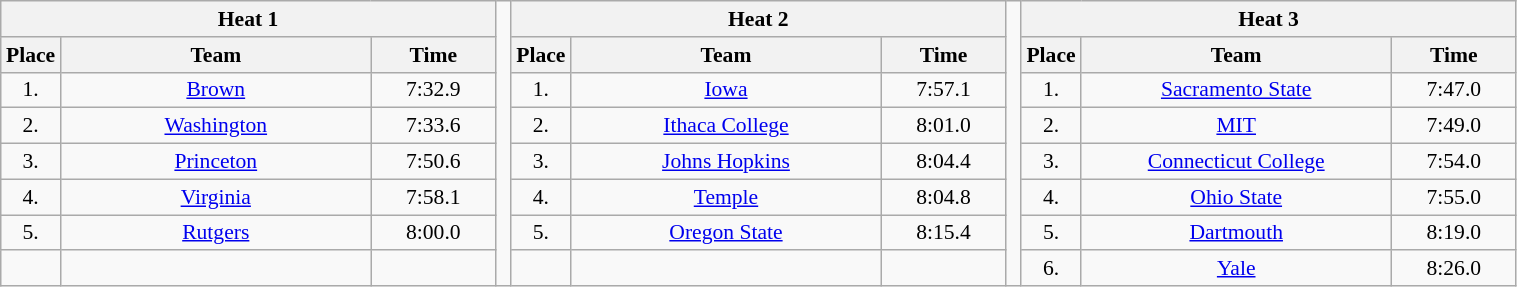<table class="wikitable" style="font-size:90%; width: 80%; text-align: center">
<tr>
<th colspan=3>Heat 1</th>
<td style="width:1%;" rowspan="57"></td>
<th colspan=3>Heat 2</th>
<td style="width:1%;" rowspan="57"></td>
<th colspan=3>Heat 3</th>
</tr>
<tr>
<th width=1%>Place</th>
<th width=20%>Team</th>
<th width=8%>Time</th>
<th width=1%>Place</th>
<th width=20%>Team</th>
<th width=8%>Time</th>
<th width=1%>Place</th>
<th width=20%>Team</th>
<th width=8%>Time</th>
</tr>
<tr>
<td align=center>1.</td>
<td align=center><a href='#'>Brown</a></td>
<td align=center>7:32.9</td>
<td align=center>1.</td>
<td align=center><a href='#'>Iowa</a></td>
<td align=center>7:57.1</td>
<td align=center>1.</td>
<td align=center><a href='#'>Sacramento State</a></td>
<td align=center>7:47.0</td>
</tr>
<tr>
<td align=center>2.</td>
<td align=center><a href='#'>Washington</a></td>
<td align=center>7:33.6</td>
<td align=center>2.</td>
<td align=center><a href='#'>Ithaca College</a></td>
<td align=center>8:01.0</td>
<td align=center>2.</td>
<td align=center><a href='#'>MIT</a></td>
<td align=center>7:49.0</td>
</tr>
<tr>
<td align=center>3.</td>
<td align=center><a href='#'>Princeton</a></td>
<td align=center>7:50.6</td>
<td align=center>3.</td>
<td align=center><a href='#'>Johns Hopkins</a></td>
<td align=center>8:04.4</td>
<td align=center>3.</td>
<td align=center><a href='#'>Connecticut College</a></td>
<td align=center>7:54.0</td>
</tr>
<tr>
<td align=center>4.</td>
<td align=center><a href='#'>Virginia</a></td>
<td align=center>7:58.1</td>
<td align=center>4.</td>
<td align=center><a href='#'>Temple</a></td>
<td align=center>8:04.8</td>
<td align=center>4.</td>
<td align=center><a href='#'>Ohio State</a></td>
<td align=center>7:55.0</td>
</tr>
<tr>
<td align=center>5.</td>
<td align=center><a href='#'>Rutgers</a></td>
<td align=center>8:00.0</td>
<td align=center>5.</td>
<td align=center><a href='#'>Oregon State</a></td>
<td align=center>8:15.4</td>
<td align=center>5.</td>
<td align=center><a href='#'>Dartmouth</a></td>
<td align=center>8:19.0</td>
</tr>
<tr>
<td align=center></td>
<td align=center></td>
<td align=center></td>
<td align=center></td>
<td align=center></td>
<td align=center></td>
<td align=center>6.</td>
<td align=center><a href='#'>Yale</a></td>
<td align=center>8:26.0</td>
</tr>
</table>
